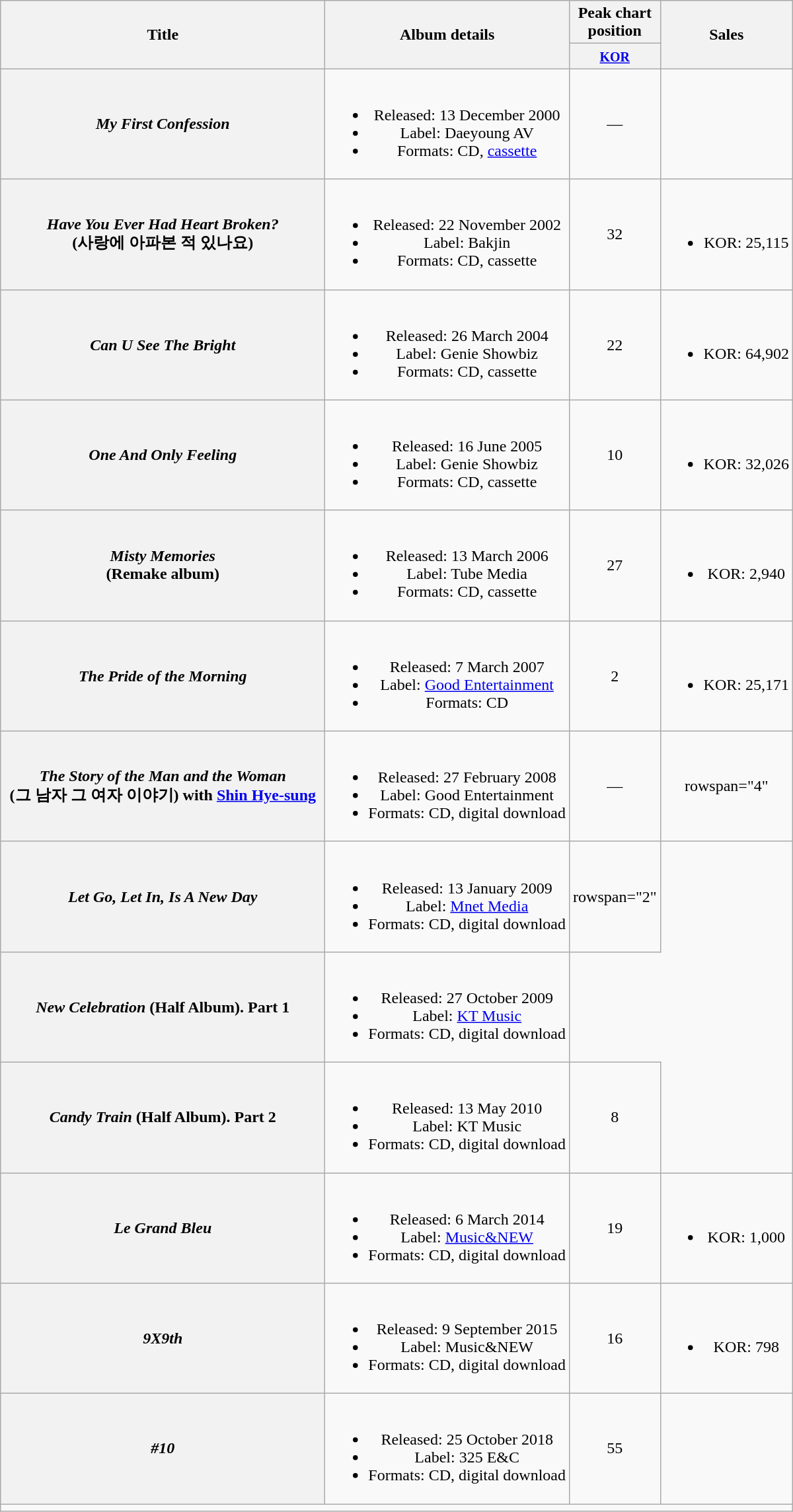<table class="wikitable plainrowheaders" style="text-align:center;">
<tr>
<th scope="col" rowspan="2" style="width:20em;">Title</th>
<th scope="col" rowspan="2">Album details</th>
<th scope="col" style="width:5em;">Peak chart position</th>
<th scope="col" rowspan="2">Sales</th>
</tr>
<tr>
<th><small><a href='#'>KOR</a></small><br></th>
</tr>
<tr>
<th scope="row"><em>My First Confession</em></th>
<td><br><ul><li>Released: 13 December 2000</li><li>Label: Daeyoung AV</li><li>Formats: CD, <a href='#'>cassette</a></li></ul></td>
<td>—</td>
<td></td>
</tr>
<tr>
<th scope="row"><em>Have You Ever Had Heart Broken?</em><br>(사랑에 아파본 적 있나요)</th>
<td><br><ul><li>Released: 22 November 2002</li><li>Label: Bakjin</li><li>Formats: CD, cassette</li></ul></td>
<td>32</td>
<td><br><ul><li>KOR: 25,115</li></ul></td>
</tr>
<tr>
<th scope="row"><em>Can U See The Bright</em></th>
<td><br><ul><li>Released: 26 March 2004</li><li>Label: Genie Showbiz</li><li>Formats: CD, cassette</li></ul></td>
<td>22</td>
<td><br><ul><li>KOR: 64,902</li></ul></td>
</tr>
<tr>
<th scope="row"><em>One And Only Feeling</em></th>
<td><br><ul><li>Released: 16 June 2005</li><li>Label: Genie Showbiz</li><li>Formats: CD, cassette</li></ul></td>
<td>10</td>
<td><br><ul><li>KOR: 32,026</li></ul></td>
</tr>
<tr>
<th scope="row"><em>Misty Memories</em><br>(Remake album)</th>
<td><br><ul><li>Released: 13 March 2006</li><li>Label: Tube Media</li><li>Formats: CD, cassette</li></ul></td>
<td>27</td>
<td><br><ul><li>KOR: 2,940</li></ul></td>
</tr>
<tr>
<th scope="row"><em>The Pride of the Morning</em></th>
<td><br><ul><li>Released: 7 March 2007</li><li>Label: <a href='#'>Good Entertainment</a></li><li>Formats: CD</li></ul></td>
<td>2</td>
<td><br><ul><li>KOR: 25,171</li></ul></td>
</tr>
<tr>
<th scope="row"><em>The Story of the Man and the Woman</em><br>(그 남자 그 여자 이야기) with <a href='#'>Shin Hye-sung</a></th>
<td><br><ul><li>Released: 27 February 2008</li><li>Label: Good Entertainment</li><li>Formats: CD, digital download</li></ul></td>
<td>—</td>
<td>rowspan="4" </td>
</tr>
<tr>
<th scope="row"><em>Let Go, Let In, Is A New Day</em></th>
<td><br><ul><li>Released: 13 January 2009</li><li>Label: <a href='#'>Mnet Media</a></li><li>Formats: CD, digital download</li></ul></td>
<td>rowspan="2" </td>
</tr>
<tr>
<th scope="row"><em>New Celebration</em> (Half Album). Part 1</th>
<td><br><ul><li>Released: 27 October 2009</li><li>Label: <a href='#'>KT Music</a></li><li>Formats: CD, digital download</li></ul></td>
</tr>
<tr>
<th scope="row"><em>Candy Train</em> (Half Album). Part 2</th>
<td><br><ul><li>Released: 13 May 2010</li><li>Label: KT Music</li><li>Formats: CD, digital download</li></ul></td>
<td>8</td>
</tr>
<tr>
<th scope="row"><em>Le Grand Bleu</em></th>
<td><br><ul><li>Released: 6 March 2014</li><li>Label: <a href='#'>Music&NEW</a></li><li>Formats: CD, digital download</li></ul></td>
<td>19</td>
<td><br><ul><li>KOR: 1,000</li></ul></td>
</tr>
<tr>
<th scope="row"><em>9X9th</em></th>
<td><br><ul><li>Released: 9 September 2015</li><li>Label: Music&NEW</li><li>Formats: CD, digital download</li></ul></td>
<td>16</td>
<td><br><ul><li>KOR: 798</li></ul></td>
</tr>
<tr>
<th scope="row"><em>#10</em></th>
<td><br><ul><li>Released: 25 October 2018</li><li>Label: 325 E&C</li><li>Formats: CD, digital download</li></ul></td>
<td>55</td>
<td></td>
</tr>
<tr>
<td colspan="4"></td>
</tr>
</table>
